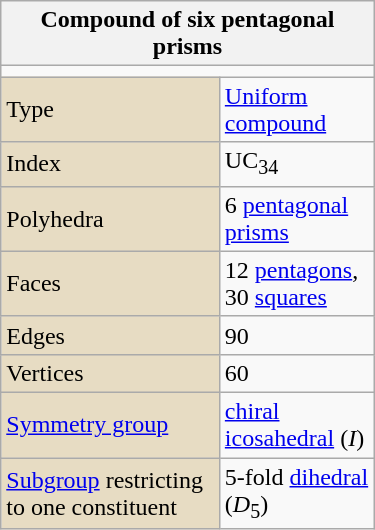<table class="wikitable" style="float:right; margin-left:5px; width:250px">
<tr>
<th bgcolor=#e7dcc3 colspan=2>Compound of six pentagonal prisms</th>
</tr>
<tr>
<td align=center colspan=2></td>
</tr>
<tr>
<td bgcolor=#e7dcc3>Type</td>
<td><a href='#'>Uniform compound</a></td>
</tr>
<tr>
<td bgcolor=#e7dcc3>Index</td>
<td>UC<sub>34</sub></td>
</tr>
<tr>
<td bgcolor=#e7dcc3>Polyhedra</td>
<td>6 <a href='#'>pentagonal prisms</a></td>
</tr>
<tr>
<td bgcolor=#e7dcc3>Faces</td>
<td>12 <a href='#'>pentagons</a>,<br>30 <a href='#'>squares</a></td>
</tr>
<tr>
<td bgcolor=#e7dcc3>Edges</td>
<td>90</td>
</tr>
<tr>
<td bgcolor=#e7dcc3>Vertices</td>
<td>60</td>
</tr>
<tr>
<td bgcolor=#e7dcc3><a href='#'>Symmetry group</a></td>
<td><a href='#'>chiral</a> <a href='#'>icosahedral</a> (<em>I</em>)</td>
</tr>
<tr>
<td bgcolor=#e7dcc3><a href='#'>Subgroup</a> restricting to one constituent</td>
<td>5-fold <a href='#'>dihedral</a> (<em>D</em><sub>5</sub>)</td>
</tr>
</table>
